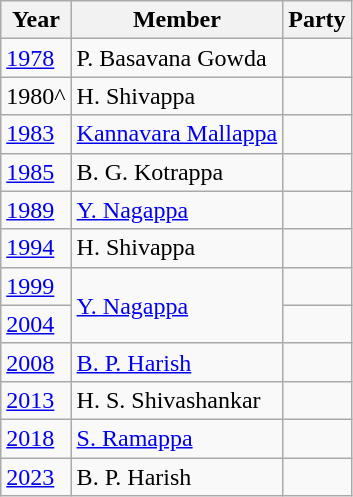<table class="wikitable">
<tr>
<th>Year</th>
<th>Member</th>
<th colspan="2">Party</th>
</tr>
<tr>
<td><a href='#'>1978</a></td>
<td>P. Basavana Gowda</td>
<td></td>
</tr>
<tr>
<td>1980^</td>
<td>H. Shivappa</td>
</tr>
<tr>
<td><a href='#'>1983</a></td>
<td><a href='#'>Kannavara Mallappa</a></td>
<td></td>
</tr>
<tr>
<td><a href='#'>1985</a></td>
<td>B. G. Kotrappa</td>
</tr>
<tr>
<td><a href='#'>1989</a></td>
<td><a href='#'>Y. Nagappa</a></td>
<td></td>
</tr>
<tr>
<td><a href='#'>1994</a></td>
<td>H. Shivappa</td>
<td></td>
</tr>
<tr>
<td><a href='#'>1999</a></td>
<td rowspan="2"><a href='#'>Y. Nagappa</a></td>
<td></td>
</tr>
<tr>
<td><a href='#'>2004</a></td>
</tr>
<tr>
<td><a href='#'>2008</a></td>
<td><a href='#'>B. P. Harish</a></td>
<td></td>
</tr>
<tr>
<td><a href='#'>2013</a></td>
<td>H. S. Shivashankar</td>
<td></td>
</tr>
<tr>
<td><a href='#'>2018</a></td>
<td><a href='#'>S. Ramappa</a></td>
<td></td>
</tr>
<tr>
<td><a href='#'>2023</a></td>
<td>B. P. Harish</td>
<td></td>
</tr>
</table>
